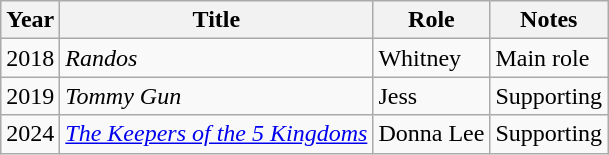<table class="wikitable sortable">
<tr>
<th scope="col">Year</th>
<th scope="col">Title</th>
<th scope="col">Role</th>
<th scope="col" class="unsortable">Notes</th>
</tr>
<tr>
<td>2018</td>
<td><em>Randos</em></td>
<td>Whitney</td>
<td>Main role</td>
</tr>
<tr>
<td>2019</td>
<td><em>Tommy Gun</em></td>
<td>Jess</td>
<td>Supporting</td>
</tr>
<tr>
<td>2024</td>
<td><em><a href='#'>The Keepers of the 5 Kingdoms</a></em></td>
<td>Donna Lee</td>
<td>Supporting</td>
</tr>
</table>
